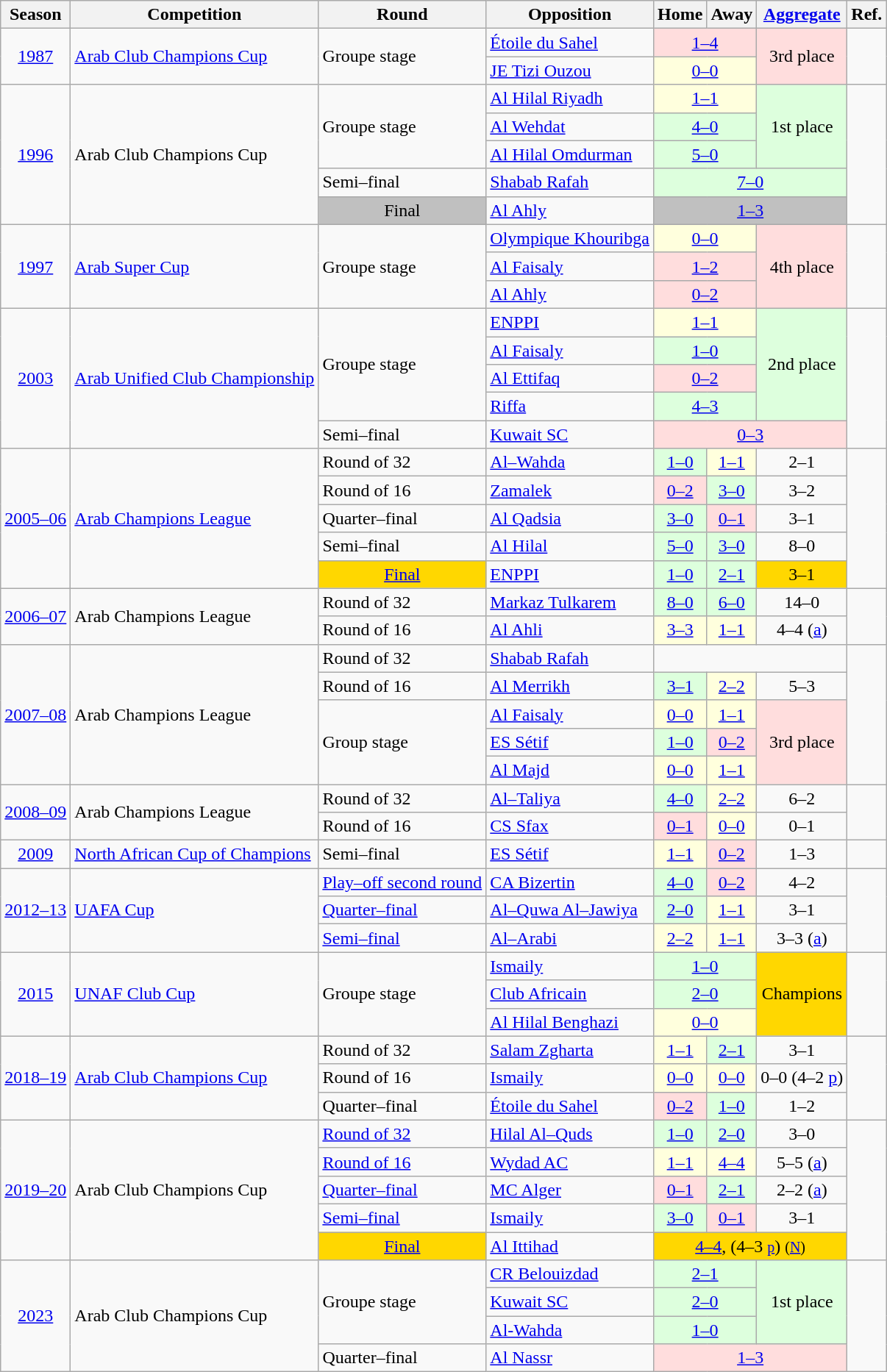<table class="sortable plainrowheaders wikitable">
<tr>
<th scope="col">Season</th>
<th scope="col">Competition</th>
<th scope="col">Round</th>
<th scope="col">Opposition</th>
<th scope="col">Home</th>
<th scope="col">Away</th>
<th scope="col"><a href='#'>Aggregate</a></th>
<th scope="col">Ref.</th>
</tr>
<tr>
<td rowspan="2" style="text-align:center;"><a href='#'>1987</a></td>
<td rowspan="2"><a href='#'>Arab Club Champions Cup</a></td>
<td rowspan="2" align="left">Groupe stage</td>
<td align="left"> <a href='#'>Étoile du Sahel</a></td>
<td colspan="2" style="background:#fdd; text-align:center"><a href='#'>1–4</a></td>
<td rowspan="2" style="background:#fdd; text-align:center">3rd place</td>
<td rowspan="2"></td>
</tr>
<tr>
<td> <a href='#'>JE Tizi Ouzou</a></td>
<td colspan="2" style="background:#ffd; text-align:center"><a href='#'>0–0</a></td>
</tr>
<tr>
<td rowspan="5" style="text-align:center;"><a href='#'>1996</a></td>
<td rowspan="5">Arab Club Champions Cup</td>
<td rowspan="3" align="left">Groupe stage</td>
<td> <a href='#'>Al Hilal Riyadh</a></td>
<td colspan="2" style="background:#ffd; text-align:center"><a href='#'>1–1</a></td>
<td rowspan="3" style="background:#dfd; text-align:center">1st place</td>
<td rowspan="5"></td>
</tr>
<tr>
<td> <a href='#'>Al Wehdat</a></td>
<td colspan="2" style="background:#dfd; text-align:center"><a href='#'>4–0</a></td>
</tr>
<tr>
<td> <a href='#'>Al Hilal Omdurman</a></td>
<td colspan="2" style="background:#dfd; text-align:center"><a href='#'>5–0</a></td>
</tr>
<tr>
<td>Semi–final</td>
<td> <a href='#'>Shabab Rafah</a></td>
<td colspan="3" style="background:#dfd; text-align:center"><a href='#'>7–0</a></td>
</tr>
<tr>
<td style="text-align:center; background:silver;">Final</td>
<td> <a href='#'>Al Ahly</a></td>
<td colspan="3" style="text-align:center; background:silver;"><a href='#'>1–3</a></td>
</tr>
<tr>
<td rowspan="3" style="text-align:center;"><a href='#'>1997</a></td>
<td rowspan="3"><a href='#'>Arab Super Cup</a></td>
<td rowspan="3" align="left">Groupe stage</td>
<td> <a href='#'>Olympique Khouribga</a></td>
<td colspan="2" style="background:#ffd; text-align:center"><a href='#'>0–0</a></td>
<td rowspan="3" style="background:#fdd; text-align:center">4th place</td>
<td rowspan="3"></td>
</tr>
<tr>
<td> <a href='#'>Al Faisaly</a></td>
<td colspan="2" style="background:#fdd; text-align:center"><a href='#'>1–2</a></td>
</tr>
<tr>
<td> <a href='#'>Al Ahly</a></td>
<td colspan="2" style="background:#fdd; text-align:center"><a href='#'>0–2</a></td>
</tr>
<tr>
<td rowspan="5" style="text-align:center;"><a href='#'>2003</a></td>
<td rowspan="5"><a href='#'>Arab Unified Club Championship</a></td>
<td rowspan="4">Groupe stage</td>
<td> <a href='#'>ENPPI</a></td>
<td colspan="2" style="background:#ffd; text-align:center"><a href='#'>1–1</a></td>
<td rowspan="4" style="background:#dfd; text-align:center">2nd place</td>
<td rowspan="5"></td>
</tr>
<tr>
<td> <a href='#'>Al Faisaly</a></td>
<td colspan="2" style="background:#dfd; text-align:center"><a href='#'>1–0</a></td>
</tr>
<tr>
<td> <a href='#'>Al Ettifaq</a></td>
<td colspan="2" style="background:#fdd; text-align:center"><a href='#'>0–2</a></td>
</tr>
<tr>
<td> <a href='#'>Riffa</a></td>
<td colspan="2" style="background:#dfd; text-align:center"><a href='#'>4–3</a></td>
</tr>
<tr>
<td>Semi–final</td>
<td> <a href='#'>Kuwait SC</a></td>
<td colspan="3" style="background:#fdd; text-align:center"><a href='#'>0–3</a></td>
</tr>
<tr>
<td rowspan="5" style="text-align:center;"><a href='#'>2005–06</a></td>
<td rowspan="5"><a href='#'>Arab Champions League</a></td>
<td>Round of 32</td>
<td> <a href='#'>Al–Wahda</a></td>
<td style="background:#dfd; text-align:center"><a href='#'>1–0</a></td>
<td style="background:#ffd; text-align:center"><a href='#'>1–1</a></td>
<td style="text-align:center">2–1</td>
<td rowspan="5"></td>
</tr>
<tr>
<td>Round of 16</td>
<td> <a href='#'>Zamalek</a></td>
<td style="background:#fdd; text-align:center"><a href='#'>0–2</a></td>
<td style="background:#dfd; text-align:center"><a href='#'>3–0</a></td>
<td style="text-align:center">3–2</td>
</tr>
<tr>
<td>Quarter–final</td>
<td> <a href='#'>Al Qadsia</a></td>
<td style="background:#dfd; text-align:center"><a href='#'>3–0</a></td>
<td style="background:#fdd; text-align:center"><a href='#'>0–1</a></td>
<td style="text-align:center">3–1</td>
</tr>
<tr>
<td>Semi–final</td>
<td> <a href='#'>Al Hilal</a></td>
<td style="background:#dfd; text-align:center"><a href='#'>5–0</a></td>
<td style="background:#dfd; text-align:center"><a href='#'>3–0</a></td>
<td style="text-align:center">8–0</td>
</tr>
<tr>
<td style="text-align:center; background:gold;"><a href='#'>Final</a></td>
<td> <a href='#'>ENPPI</a></td>
<td style="background:#dfd; text-align:center"><a href='#'>1–0</a></td>
<td style="background:#dfd; text-align:center"><a href='#'>2–1</a></td>
<td style="text-align:center; background:gold;">3–1</td>
</tr>
<tr>
<td rowspan="2" style="text-align:center;"><a href='#'>2006–07</a></td>
<td rowspan="2">Arab Champions League</td>
<td>Round of 32</td>
<td> <a href='#'>Markaz Tulkarem</a></td>
<td style="background:#dfd; text-align:center"><a href='#'>8–0</a></td>
<td style="background:#dfd; text-align:center"><a href='#'>6–0</a></td>
<td style="text-align:center">14–0</td>
<td rowspan="2"></td>
</tr>
<tr>
<td>Round of 16</td>
<td> <a href='#'>Al Ahli</a></td>
<td style="background:#ffd; text-align:center"><a href='#'>3–3</a></td>
<td style="background:#ffd; text-align:center"><a href='#'>1–1</a></td>
<td style="text-align:center">4–4 (<a href='#'>a</a>)</td>
</tr>
<tr>
<td rowspan="5" style="text-align:center;"><a href='#'>2007–08</a></td>
<td rowspan="5">Arab Champions League</td>
<td>Round of 32</td>
<td> <a href='#'>Shabab Rafah</a></td>
<td colspan="3" style="text-align:center"></td>
<td rowspan="5"></td>
</tr>
<tr>
<td>Round of 16</td>
<td> <a href='#'>Al Merrikh</a></td>
<td style="background:#dfd; text-align:center"><a href='#'>3–1</a></td>
<td style="background:#ffd; text-align:center"><a href='#'>2–2</a></td>
<td style="text-align:center">5–3</td>
</tr>
<tr>
<td rowspan="3">Group stage</td>
<td> <a href='#'>Al Faisaly</a></td>
<td style="background:#ffd; text-align:center"><a href='#'>0–0</a></td>
<td style="background:#ffd; text-align:center"><a href='#'>1–1</a></td>
<td rowspan="3" style="background:#fdd; text-align:center">3rd place</td>
</tr>
<tr>
<td> <a href='#'>ES Sétif</a></td>
<td style="background:#dfd; text-align:center"><a href='#'>1–0</a></td>
<td style="background:#fdd; text-align:center"><a href='#'>0–2</a></td>
</tr>
<tr>
<td> <a href='#'>Al Majd</a></td>
<td style="background:#ffd; text-align:center"><a href='#'>0–0</a></td>
<td style="background:#ffd; text-align:center"><a href='#'>1–1</a></td>
</tr>
<tr>
<td rowspan="2" style="text-align:center"><a href='#'>2008–09</a></td>
<td rowspan="2">Arab Champions League</td>
<td>Round of 32</td>
<td> <a href='#'>Al–Taliya</a></td>
<td style="background:#dfd; text-align:center"><a href='#'>4–0</a></td>
<td style="background:#ffd; text-align:center"><a href='#'>2–2</a></td>
<td style="text-align:center">6–2</td>
<td rowspan="2"></td>
</tr>
<tr>
<td>Round of 16</td>
<td> <a href='#'>CS Sfax</a></td>
<td style="background:#fdd; text-align:center"><a href='#'>0–1</a></td>
<td style="background:#ffd; text-align:center"><a href='#'>0–0</a></td>
<td style="text-align:center">0–1</td>
</tr>
<tr>
<td style="text-align:center;"><a href='#'>2009</a></td>
<td><a href='#'>North African Cup of Champions</a></td>
<td>Semi–final</td>
<td> <a href='#'>ES Sétif</a></td>
<td style="background:#ffd; text-align:center"><a href='#'>1–1</a></td>
<td style="background:#fdd; text-align:center"><a href='#'>0–2</a></td>
<td style="text-align:center">1–3</td>
<td></td>
</tr>
<tr>
<td rowspan="3" style="text-align:center;"><a href='#'>2012–13</a></td>
<td rowspan="3"><a href='#'>UAFA Cup</a></td>
<td><a href='#'>Play–off second round</a></td>
<td> <a href='#'>CA Bizertin</a></td>
<td style="background:#dfd; text-align:center"><a href='#'>4–0</a></td>
<td style="background:#fdd; text-align:center"><a href='#'>0–2</a></td>
<td style="text-align:center">4–2</td>
<td rowspan="3"></td>
</tr>
<tr>
<td><a href='#'>Quarter–final</a></td>
<td> <a href='#'>Al–Quwa Al–Jawiya</a></td>
<td style="background:#dfd; text-align:center"><a href='#'>2–0</a></td>
<td style="background:#ffd; text-align:center"><a href='#'>1–1</a></td>
<td style="text-align:center">3–1</td>
</tr>
<tr>
<td><a href='#'>Semi–final</a></td>
<td> <a href='#'>Al–Arabi</a></td>
<td style="background:#ffd; text-align:center"><a href='#'>2–2</a></td>
<td style="background:#ffd; text-align:center"><a href='#'>1–1</a></td>
<td style="text-align:center">3–3 (<a href='#'>a</a>)</td>
</tr>
<tr>
<td rowspan="3" style="text-align:center;"><a href='#'>2015</a></td>
<td rowspan="3"><a href='#'>UNAF Club Cup</a></td>
<td rowspan="3">Groupe stage</td>
<td> <a href='#'>Ismaily</a></td>
<td colspan="2" style="background:#dfd; text-align:center"><a href='#'>1–0</a></td>
<td rowspan="3" style="text-align:center; background:gold;">Champions</td>
<td rowspan="3"></td>
</tr>
<tr>
<td> <a href='#'>Club Africain</a></td>
<td colspan="2" style="background:#dfd; text-align:center"><a href='#'>2–0</a></td>
</tr>
<tr>
<td> <a href='#'>Al Hilal Benghazi</a></td>
<td colspan="2" style="background:#ffd; text-align:center"><a href='#'>0–0</a></td>
</tr>
<tr>
<td rowspan="3" style="text-align:center;"><a href='#'>2018–19</a></td>
<td rowspan="3"><a href='#'>Arab Club Champions Cup</a></td>
<td>Round of 32</td>
<td> <a href='#'>Salam Zgharta</a></td>
<td style="background:#ffd; text-align:center"><a href='#'>1–1</a></td>
<td style="background:#dfd; text-align:center"><a href='#'>2–1</a></td>
<td style="text-align:center">3–1</td>
<td rowspan="3"></td>
</tr>
<tr>
<td>Round of 16</td>
<td> <a href='#'>Ismaily</a></td>
<td style="background:#ffd; text-align:center"><a href='#'>0–0</a></td>
<td style="background:#ffd; text-align:center"><a href='#'>0–0</a></td>
<td style="text-align:center">0–0 (4–2 <a href='#'>p</a>)</td>
</tr>
<tr>
<td>Quarter–final</td>
<td> <a href='#'>Étoile du Sahel</a></td>
<td style="background:#fdd; text-align:center"><a href='#'>0–2</a></td>
<td style="background:#dfd; text-align:center"><a href='#'>1–0</a></td>
<td style="text-align:center">1–2</td>
</tr>
<tr>
<td rowspan="5" style="text-align:center;"><a href='#'>2019–20</a></td>
<td rowspan="5">Arab Club Champions Cup</td>
<td><a href='#'>Round of 32</a></td>
<td> <a href='#'>Hilal Al–Quds</a></td>
<td style="background:#dfd; text-align:center"><a href='#'>1–0</a></td>
<td style="background:#dfd; text-align:center"><a href='#'>2–0</a></td>
<td style="text-align:center">3–0</td>
<td rowspan="5"></td>
</tr>
<tr>
<td><a href='#'>Round of 16</a></td>
<td> <a href='#'>Wydad AC</a></td>
<td style="background:#ffd; text-align:center"><a href='#'>1–1</a></td>
<td style="background:#ffd; text-align:center"><a href='#'>4–4</a></td>
<td style="text-align:center">5–5 (<a href='#'>a</a>)</td>
</tr>
<tr>
<td><a href='#'>Quarter–final</a></td>
<td> <a href='#'>MC Alger</a></td>
<td style="background:#fdd; text-align:center"><a href='#'>0–1</a></td>
<td style="background:#dfd; text-align:center"><a href='#'>2–1</a></td>
<td style="text-align:center">2–2 (<a href='#'>a</a>)</td>
</tr>
<tr>
<td><a href='#'>Semi–final</a></td>
<td> <a href='#'>Ismaily</a></td>
<td style="background:#dfd; text-align:center"><a href='#'>3–0</a></td>
<td style="background:#fdd; text-align:center"><a href='#'>0–1</a></td>
<td style="text-align:center">3–1</td>
</tr>
<tr>
<td style="text-align:center; background:gold;"><a href='#'>Final</a></td>
<td> <a href='#'>Al Ittihad</a></td>
<td colspan="3" style="text-align:center; background:gold;"><a href='#'>4–4</a>, (4–3 <a href='#'><small>p</small></a>) <small>(<a href='#'>N</a>)</small></td>
</tr>
<tr>
<td rowspan="4" style="text-align:center;"><a href='#'>2023</a></td>
<td rowspan="4">Arab Club Champions Cup</td>
<td rowspan="3" align="left">Groupe stage</td>
<td> <a href='#'>CR Belouizdad</a></td>
<td colspan="2" style="background:#dfd; text-align:center"><a href='#'>2–1</a></td>
<td rowspan="3" style="background:#dfd; text-align:center">1st place</td>
<td rowspan="4"></td>
</tr>
<tr>
<td> <a href='#'>Kuwait SC</a></td>
<td colspan="2" style="background:#dfd; text-align:center"><a href='#'>2–0</a></td>
</tr>
<tr>
<td> <a href='#'>Al-Wahda</a></td>
<td colspan="2" style="background:#dfd; text-align:center"><a href='#'>1–0</a></td>
</tr>
<tr>
<td>Quarter–final</td>
<td> <a href='#'>Al Nassr</a></td>
<td colspan="3" style="background:#fdd; text-align:center"><a href='#'>1–3</a></td>
</tr>
</table>
